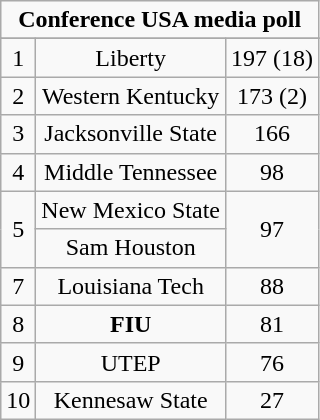<table class="wikitable" style="display: inline-table;">
<tr>
<td align="center" Colspan="3"><strong>Conference USA media poll</strong></td>
</tr>
<tr align="center">
</tr>
<tr align="center">
<td>1</td>
<td>Liberty</td>
<td>197 (18)</td>
</tr>
<tr align="center">
<td>2</td>
<td>Western Kentucky</td>
<td>173 (2)</td>
</tr>
<tr align="center">
<td>3</td>
<td>Jacksonville State</td>
<td>166</td>
</tr>
<tr align="center">
<td>4</td>
<td>Middle Tennessee</td>
<td>98</td>
</tr>
<tr align="center">
<td rowspan="2">5</td>
<td>New Mexico State</td>
<td rowspan="2">97</td>
</tr>
<tr align="center">
<td>Sam Houston</td>
</tr>
<tr align="center">
<td>7</td>
<td>Louisiana Tech</td>
<td>88</td>
</tr>
<tr align="center">
<td>8</td>
<td><strong>FIU</strong></td>
<td>81</td>
</tr>
<tr align="center">
<td>9</td>
<td>UTEP</td>
<td>76</td>
</tr>
<tr align="center">
<td>10</td>
<td>Kennesaw State</td>
<td>27</td>
</tr>
</table>
